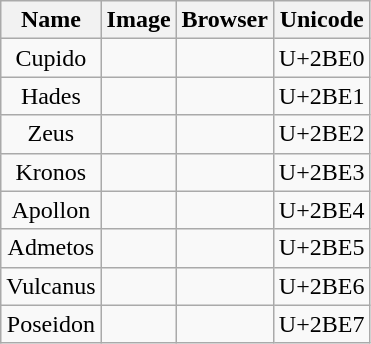<table class="wikitable skin-invert-image" style="text-align:center">
<tr>
<th>Name</th>
<th>Image</th>
<th>Browser</th>
<th>Unicode</th>
</tr>
<tr>
<td>Cupido</td>
<td></td>
<td></td>
<td>U+2BE0</td>
</tr>
<tr>
<td>Hades</td>
<td></td>
<td></td>
<td>U+2BE1</td>
</tr>
<tr>
<td>Zeus</td>
<td></td>
<td></td>
<td>U+2BE2</td>
</tr>
<tr>
<td>Kronos</td>
<td></td>
<td></td>
<td>U+2BE3</td>
</tr>
<tr>
<td>Apollon</td>
<td></td>
<td></td>
<td>U+2BE4</td>
</tr>
<tr>
<td>Admetos</td>
<td></td>
<td></td>
<td>U+2BE5</td>
</tr>
<tr>
<td>Vulcanus</td>
<td></td>
<td></td>
<td>U+2BE6</td>
</tr>
<tr>
<td>Poseidon</td>
<td></td>
<td></td>
<td>U+2BE7</td>
</tr>
</table>
